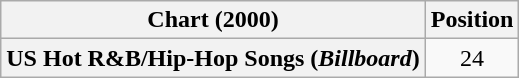<table class="wikitable plainrowheaders" style="text-align:center">
<tr>
<th scope="col">Chart (2000)</th>
<th scope="col">Position</th>
</tr>
<tr>
<th scope="row">US Hot R&B/Hip-Hop Songs (<em>Billboard</em>)</th>
<td>24</td>
</tr>
</table>
